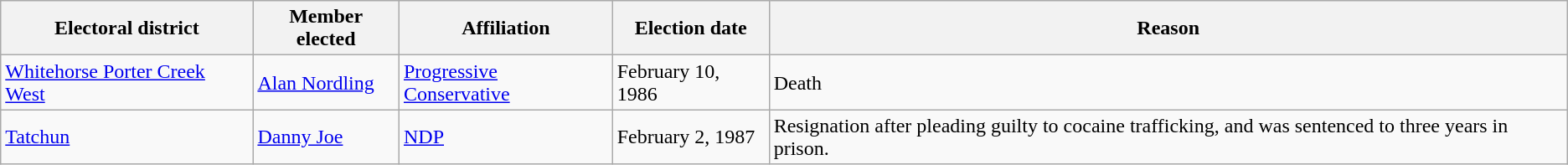<table class="wikitable sortable">
<tr>
<th>Electoral district</th>
<th>Member elected</th>
<th>Affiliation</th>
<th>Election date</th>
<th>Reason</th>
</tr>
<tr>
<td><a href='#'>Whitehorse Porter Creek West</a></td>
<td><a href='#'>Alan Nordling</a></td>
<td><a href='#'>Progressive Conservative</a></td>
<td>February 10, 1986</td>
<td>Death</td>
</tr>
<tr>
<td><a href='#'>Tatchun</a></td>
<td><a href='#'>Danny Joe</a></td>
<td><a href='#'>NDP</a></td>
<td>February 2, 1987</td>
<td>Resignation after pleading guilty to cocaine trafficking, and was sentenced to three years in prison.</td>
</tr>
</table>
